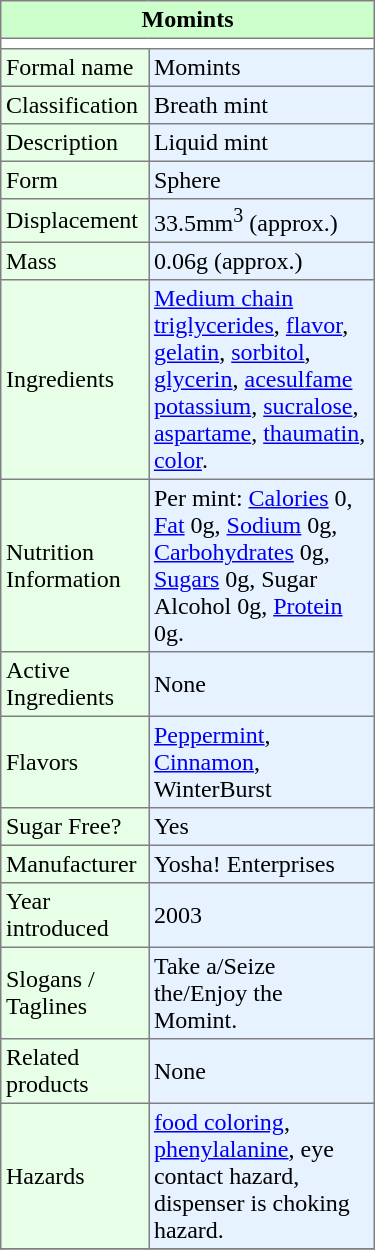<table border="1" cellpadding="3" cellspacing="0" width="250px" align="right" style="border-collapse: collapse; margin: 0 0 0 0.5em">
<tr>
<td bgcolor="#ccffcc" align="center" colspan="2"><strong>Momints</strong></td>
</tr>
<tr>
<td bgcolor="#ffffff" align="center" colspan="2"></td>
</tr>
<tr>
<td bgcolor="#e6ffe6">Formal name</td>
<td bgcolor="#e6f2ff">Momints</td>
</tr>
<tr>
<td bgcolor="#e6ffe6">Classification</td>
<td bgcolor="#e6f2ff">Breath mint</td>
</tr>
<tr>
<td bgcolor="#e6ffe6">Description</td>
<td bgcolor="#e6f2ff">Liquid mint</td>
</tr>
<tr>
<td bgcolor="#e6ffe6">Form</td>
<td bgcolor="#e6f2ff">Sphere</td>
</tr>
<tr>
<td bgcolor="#e6ffe6">Displacement</td>
<td bgcolor="#e6f2ff">33.5mm<sup>3</sup> (approx.)</td>
</tr>
<tr>
<td bgcolor="#e6ffe6">Mass</td>
<td bgcolor="#e6f2ff">0.06g (approx.)</td>
</tr>
<tr>
<td bgcolor="#e6ffe6">Ingredients</td>
<td bgcolor="#e6f2ff"><a href='#'>Medium chain triglycerides</a>, <a href='#'>flavor</a>, <a href='#'>gelatin</a>, <a href='#'>sorbitol</a>, <a href='#'>glycerin</a>, <a href='#'>acesulfame potassium</a>, <a href='#'>sucralose</a>, <a href='#'>aspartame</a>, <a href='#'>thaumatin</a>, <a href='#'>color</a>.</td>
</tr>
<tr>
<td bgcolor="#e6ffe6">Nutrition Information</td>
<td bgcolor="#e6f2ff">Per mint: <a href='#'>Calories</a> 0, <a href='#'>Fat</a> 0g, <a href='#'>Sodium</a> 0g, <a href='#'>Carbohydrates</a> 0g, <a href='#'>Sugars</a> 0g, Sugar Alcohol 0g, <a href='#'>Protein</a> 0g.</td>
</tr>
<tr>
<td bgcolor="#e6ffe6">Active Ingredients</td>
<td bgcolor="#e6f2ff">None</td>
</tr>
<tr>
<td bgcolor="#e6ffe6">Flavors</td>
<td bgcolor="#e6f2ff"><a href='#'>Peppermint</a>, <a href='#'>Cinnamon</a>, WinterBurst</td>
</tr>
<tr>
<td bgcolor="#e6ffe6">Sugar Free?</td>
<td bgcolor="#e6f2ff">Yes</td>
</tr>
<tr>
<td bgcolor="#e6ffe6">Manufacturer</td>
<td bgcolor="#e6f2ff">Yosha! Enterprises</td>
</tr>
<tr>
<td bgcolor="#e6ffe6">Year introduced</td>
<td bgcolor="#e6f2ff">2003</td>
</tr>
<tr>
<td bgcolor="#e6ffe6">Slogans / Taglines</td>
<td bgcolor="#e6f2ff">Take a/Seize the/Enjoy the Momint.</td>
</tr>
<tr>
<td bgcolor="#e6ffe6">Related products</td>
<td bgcolor="#e6f2ff">None</td>
</tr>
<tr>
<td bgcolor="#e6ffe6">Hazards</td>
<td bgcolor="#e6f2ff"><a href='#'>food coloring</a>, <a href='#'>phenylalanine</a>, eye contact hazard, dispenser is choking hazard.</td>
</tr>
<tr>
</tr>
</table>
